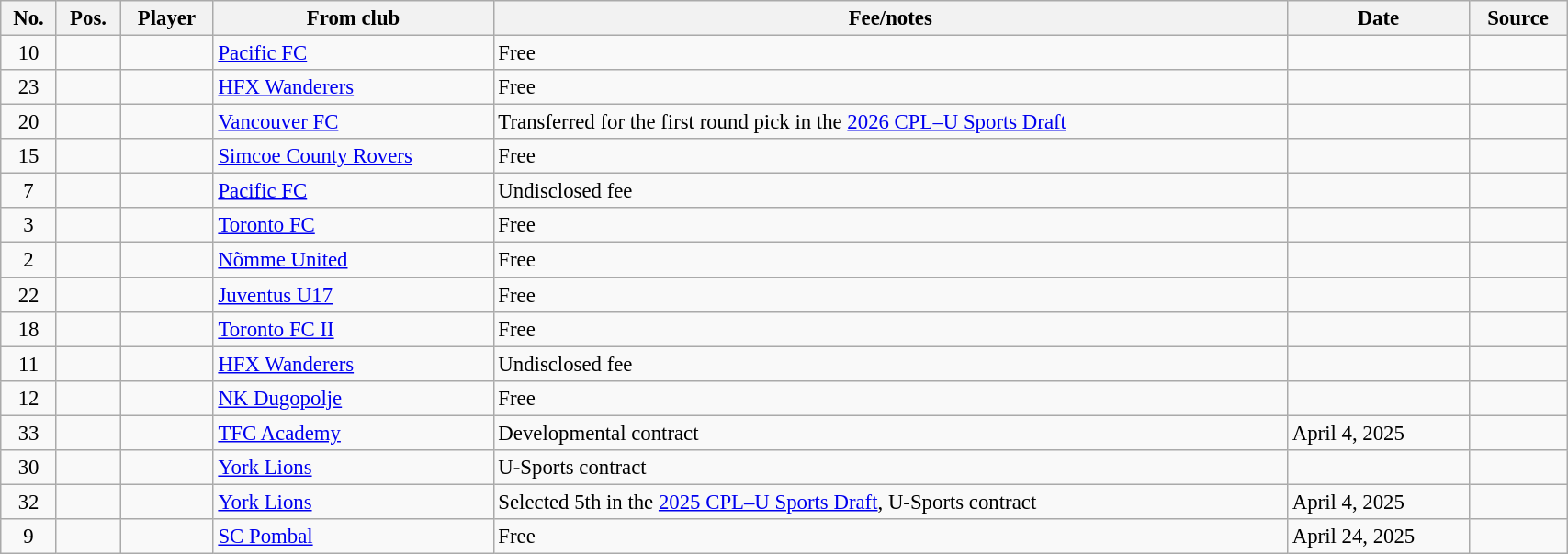<table class="wikitable sortable" style="width:90%; font-size:95%;">
<tr>
<th>No.</th>
<th>Pos.</th>
<th>Player</th>
<th>From club</th>
<th>Fee/notes</th>
<th>Date</th>
<th>Source</th>
</tr>
<tr>
<td align=center>10</td>
<td align=center></td>
<td></td>
<td> <a href='#'>Pacific FC</a></td>
<td>Free</td>
<td></td>
<td></td>
</tr>
<tr>
<td align=center>23</td>
<td align=center></td>
<td></td>
<td> <a href='#'>HFX Wanderers</a></td>
<td>Free</td>
<td></td>
<td></td>
</tr>
<tr>
<td align=center>20</td>
<td align=center></td>
<td></td>
<td> <a href='#'>Vancouver FC</a></td>
<td>Transferred for the first round pick in the <a href='#'>2026 CPL–U Sports Draft</a></td>
<td></td>
<td></td>
</tr>
<tr>
<td align=center>15</td>
<td align=center></td>
<td></td>
<td> <a href='#'>Simcoe County Rovers</a></td>
<td>Free</td>
<td></td>
<td></td>
</tr>
<tr>
<td align=center>7</td>
<td align=center></td>
<td></td>
<td> <a href='#'>Pacific FC</a></td>
<td>Undisclosed fee</td>
<td></td>
<td></td>
</tr>
<tr>
<td align=center>3</td>
<td align=center></td>
<td></td>
<td> <a href='#'>Toronto FC</a></td>
<td>Free</td>
<td></td>
<td></td>
</tr>
<tr>
<td align=center>2</td>
<td align=center></td>
<td></td>
<td> <a href='#'>Nõmme United</a></td>
<td>Free</td>
<td></td>
<td></td>
</tr>
<tr>
<td align=center>22</td>
<td align=center></td>
<td></td>
<td> <a href='#'>Juventus U17</a></td>
<td>Free</td>
<td></td>
<td></td>
</tr>
<tr>
<td align=center>18</td>
<td align=center></td>
<td></td>
<td> <a href='#'>Toronto FC II</a></td>
<td>Free</td>
<td></td>
<td></td>
</tr>
<tr>
<td align=center>11</td>
<td align=center></td>
<td></td>
<td> <a href='#'>HFX Wanderers</a></td>
<td>Undisclosed fee</td>
<td></td>
<td></td>
</tr>
<tr>
<td align=center>12</td>
<td align=center></td>
<td></td>
<td> <a href='#'>NK Dugopolje</a></td>
<td>Free</td>
<td></td>
<td></td>
</tr>
<tr>
<td style="text-align:center">33</td>
<td style="text-align:center"></td>
<td></td>
<td> <a href='#'>TFC Academy</a></td>
<td>Developmental contract</td>
<td>April 4, 2025</td>
<td></td>
</tr>
<tr>
<td align=center>30</td>
<td align=center></td>
<td></td>
<td> <a href='#'>York Lions</a></td>
<td>U-Sports contract</td>
<td></td>
<td></td>
</tr>
<tr>
<td align=center>32</td>
<td align=center></td>
<td></td>
<td> <a href='#'>York Lions</a></td>
<td>Selected 5th in the <a href='#'>2025 CPL–U Sports Draft</a>, U-Sports contract</td>
<td>April 4, 2025</td>
<td></td>
</tr>
<tr>
<td align=center>9</td>
<td align=center></td>
<td></td>
<td> <a href='#'>SC Pombal</a></td>
<td>Free</td>
<td>April 24, 2025</td>
<td></td>
</tr>
</table>
